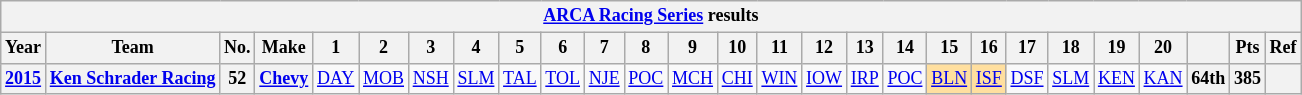<table class="wikitable" style="text-align:center; font-size:75%">
<tr>
<th colspan=48><a href='#'>ARCA Racing Series</a> results</th>
</tr>
<tr>
<th>Year</th>
<th>Team</th>
<th>No.</th>
<th>Make</th>
<th>1</th>
<th>2</th>
<th>3</th>
<th>4</th>
<th>5</th>
<th>6</th>
<th>7</th>
<th>8</th>
<th>9</th>
<th>10</th>
<th>11</th>
<th>12</th>
<th>13</th>
<th>14</th>
<th>15</th>
<th>16</th>
<th>17</th>
<th>18</th>
<th>19</th>
<th>20</th>
<th></th>
<th>Pts</th>
<th>Ref</th>
</tr>
<tr>
<th><a href='#'>2015</a></th>
<th><a href='#'>Ken Schrader Racing</a></th>
<th>52</th>
<th><a href='#'>Chevy</a></th>
<td><a href='#'>DAY</a></td>
<td><a href='#'>MOB</a></td>
<td><a href='#'>NSH</a></td>
<td><a href='#'>SLM</a></td>
<td><a href='#'>TAL</a></td>
<td><a href='#'>TOL</a></td>
<td><a href='#'>NJE</a></td>
<td><a href='#'>POC</a></td>
<td><a href='#'>MCH</a></td>
<td><a href='#'>CHI</a></td>
<td><a href='#'>WIN</a></td>
<td><a href='#'>IOW</a></td>
<td><a href='#'>IRP</a></td>
<td><a href='#'>POC</a></td>
<td style="background:#FFDF9F;"><a href='#'>BLN</a><br></td>
<td style="background:#FFDF9F;"><a href='#'>ISF</a><br></td>
<td><a href='#'>DSF</a></td>
<td><a href='#'>SLM</a></td>
<td><a href='#'>KEN</a></td>
<td><a href='#'>KAN</a></td>
<th>64th</th>
<th>385</th>
<th></th>
</tr>
</table>
